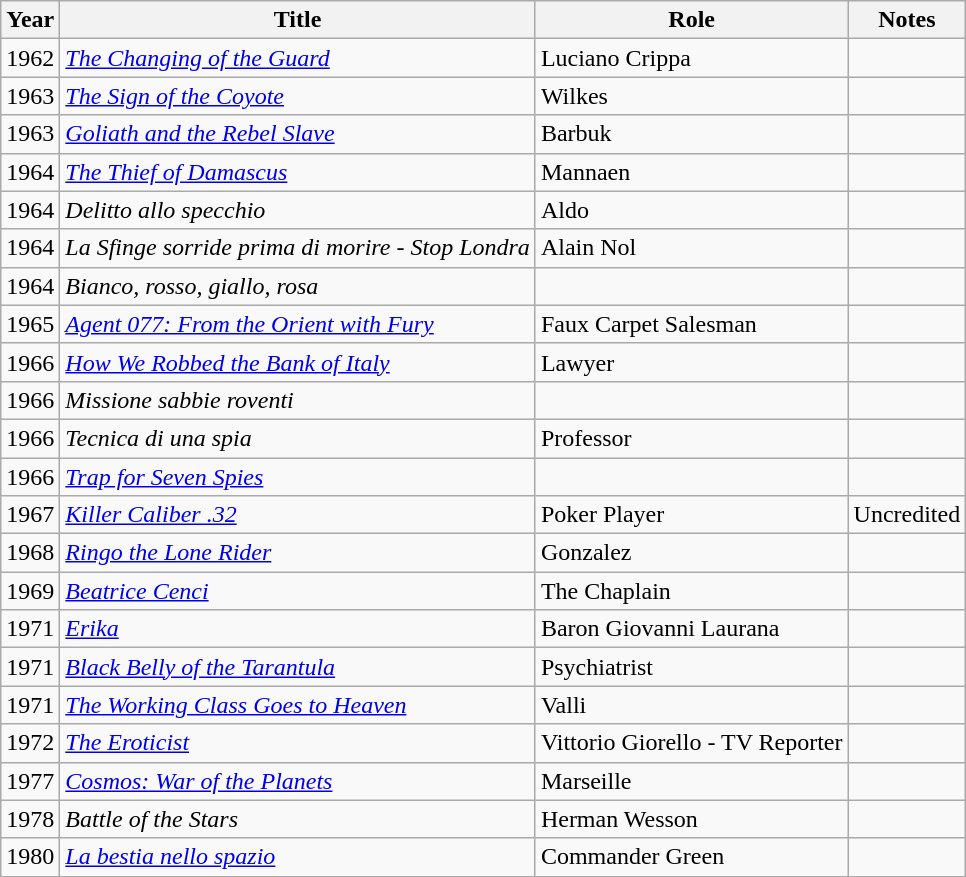<table class="wikitable">
<tr>
<th>Year</th>
<th>Title</th>
<th>Role</th>
<th>Notes</th>
</tr>
<tr>
<td>1962</td>
<td><em><a href='#'>The Changing of the Guard</a></em></td>
<td>Luciano Crippa</td>
<td></td>
</tr>
<tr>
<td>1963</td>
<td><em><a href='#'>The Sign of the Coyote</a></em></td>
<td>Wilkes</td>
<td></td>
</tr>
<tr>
<td>1963</td>
<td><em><a href='#'>Goliath and the Rebel Slave</a></em></td>
<td>Barbuk</td>
<td></td>
</tr>
<tr>
<td>1964</td>
<td><em><a href='#'>The Thief of Damascus</a></em></td>
<td>Mannaen</td>
<td></td>
</tr>
<tr>
<td>1964</td>
<td><em>Delitto allo specchio</em></td>
<td>Aldo</td>
<td></td>
</tr>
<tr>
<td>1964</td>
<td><em>La Sfinge sorride prima di morire - Stop Londra</em></td>
<td>Alain Nol</td>
<td></td>
</tr>
<tr>
<td>1964</td>
<td><em>Bianco, rosso, giallo, rosa</em></td>
<td></td>
<td></td>
</tr>
<tr>
<td>1965</td>
<td><em><a href='#'>Agent 077: From the Orient with Fury</a></em></td>
<td>Faux Carpet Salesman</td>
<td></td>
</tr>
<tr>
<td>1966</td>
<td><em><a href='#'>How We Robbed the Bank of Italy</a></em></td>
<td>Lawyer</td>
<td></td>
</tr>
<tr>
<td>1966</td>
<td><em>Missione sabbie roventi</em></td>
<td></td>
<td></td>
</tr>
<tr>
<td>1966</td>
<td><em>Tecnica di una spia</em></td>
<td>Professor</td>
<td></td>
</tr>
<tr>
<td>1966</td>
<td><em><a href='#'>Trap for Seven Spies</a></em></td>
<td></td>
<td></td>
</tr>
<tr>
<td>1967</td>
<td><em><a href='#'>Killer Caliber .32</a></em></td>
<td>Poker Player</td>
<td>Uncredited</td>
</tr>
<tr>
<td>1968</td>
<td><em><a href='#'>Ringo the Lone Rider</a></em></td>
<td>Gonzalez</td>
<td></td>
</tr>
<tr>
<td>1969</td>
<td><em><a href='#'>Beatrice Cenci</a></em></td>
<td>The Chaplain</td>
<td></td>
</tr>
<tr>
<td>1971</td>
<td><em><a href='#'>Erika</a></em></td>
<td>Baron Giovanni Laurana</td>
<td></td>
</tr>
<tr>
<td>1971</td>
<td><em><a href='#'>Black Belly of the Tarantula</a></em></td>
<td>Psychiatrist</td>
<td></td>
</tr>
<tr>
<td>1971</td>
<td><em><a href='#'>The Working Class Goes to Heaven</a></em></td>
<td>Valli</td>
<td></td>
</tr>
<tr>
<td>1972</td>
<td><em><a href='#'>The Eroticist</a></em></td>
<td>Vittorio Giorello - TV Reporter</td>
<td></td>
</tr>
<tr>
<td>1977</td>
<td><em><a href='#'>Cosmos: War of the Planets</a></em></td>
<td>Marseille</td>
<td></td>
</tr>
<tr>
<td>1978</td>
<td><em>Battle of the Stars</em></td>
<td>Herman Wesson</td>
<td></td>
</tr>
<tr>
<td>1980</td>
<td><em><a href='#'>La bestia nello spazio</a></em></td>
<td>Commander Green</td>
<td></td>
</tr>
</table>
